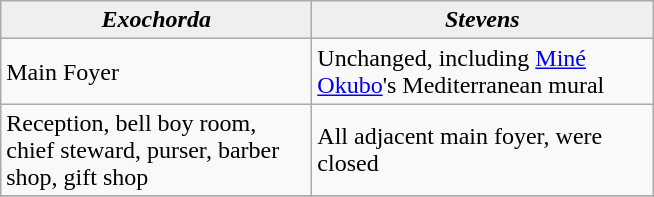<table class="wikitable">
<tr>
<th style="background:#efefef; text-align:center; "><strong><em>Exochorda</em></strong></th>
<th style="background:#efefef; text-align:center; "><strong><em>Stevens</em></strong></th>
</tr>
<tr>
<td width=200px>Main Foyer</td>
<td width=220px>Unchanged, including <a href='#'>Miné Okubo</a>'s Mediterranean mural</td>
</tr>
<tr>
<td width=200px>Reception, bell boy room, chief steward, purser, barber shop, gift shop</td>
<td width=220px>All adjacent main foyer, were closed</td>
</tr>
<tr>
</tr>
</table>
